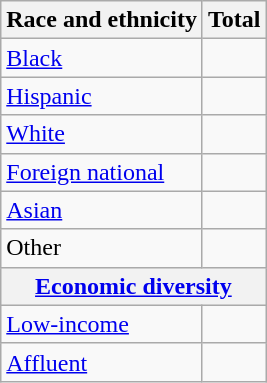<table class="wikitable floatright sortable collapsible"; text-align:right; font-size:80%;">
<tr>
<th>Race and ethnicity</th>
<th colspan="2" data-sort-type=number>Total</th>
</tr>
<tr>
<td><a href='#'>Black</a></td>
<td align=right></td>
</tr>
<tr>
<td><a href='#'>Hispanic</a></td>
<td align=right></td>
</tr>
<tr>
<td><a href='#'>White</a></td>
<td align=right></td>
</tr>
<tr>
<td><a href='#'>Foreign national</a></td>
<td align=right></td>
</tr>
<tr>
<td><a href='#'>Asian</a></td>
<td align=right></td>
</tr>
<tr>
<td>Other</td>
<td align=right></td>
</tr>
<tr>
<th colspan="4" data-sort-type=number><a href='#'>Economic diversity</a></th>
</tr>
<tr>
<td><a href='#'>Low-income</a></td>
<td align=right></td>
</tr>
<tr>
<td><a href='#'>Affluent</a></td>
<td align=right></td>
</tr>
</table>
